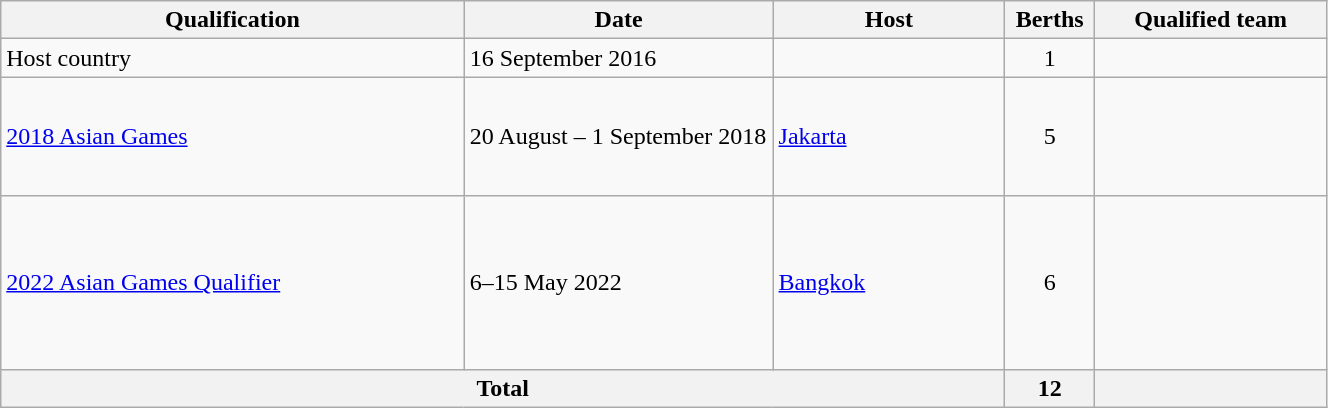<table class="wikitable" width=70%>
<tr>
<th width=30%>Qualification</th>
<th width=20%>Date</th>
<th width=15%>Host</th>
<th width=5%>Berths</th>
<th width=15%>Qualified team</th>
</tr>
<tr>
<td>Host country</td>
<td>16 September 2016</td>
<td></td>
<td align=center>1</td>
<td nowrap></td>
</tr>
<tr>
<td><a href='#'>2018 Asian Games</a></td>
<td>20 August – 1 September 2018</td>
<td> <a href='#'>Jakarta</a></td>
<td align=center>5</td>
<td nowrap><br><br><br><br></td>
</tr>
<tr>
<td><a href='#'>2022 Asian Games Qualifier</a></td>
<td>6–15 May 2022</td>
<td nowrap> <a href='#'>Bangkok</a></td>
<td align=center>6</td>
<td nowrap><br><br><br><br><s></s><br><br></td>
</tr>
<tr>
<th colspan=3>Total</th>
<th>12</th>
<th></th>
</tr>
</table>
